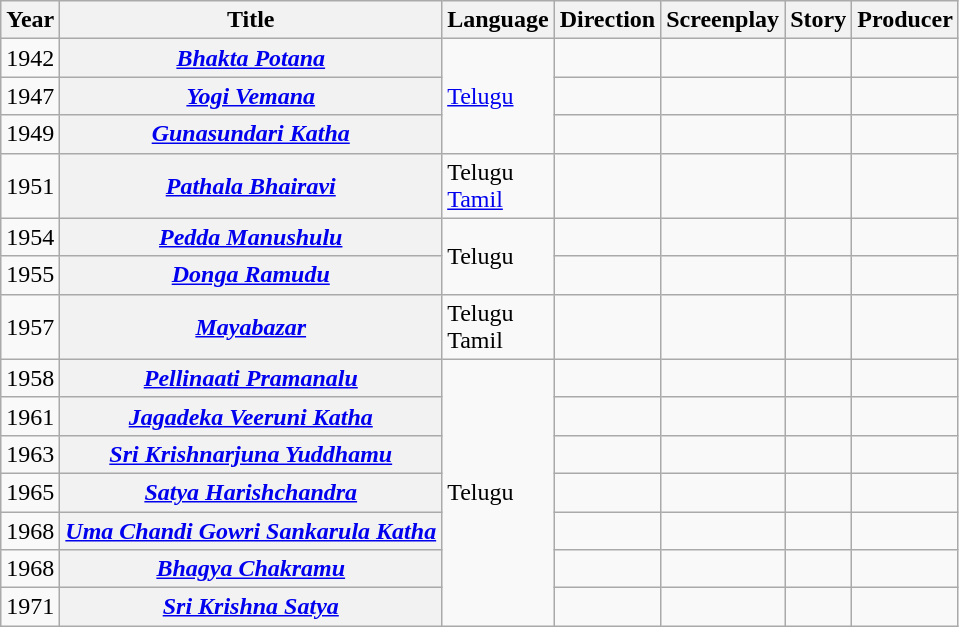<table class="wikitable sortable plainrowheaders">
<tr>
<th scope="col">Year</th>
<th scope="col">Title</th>
<th scope="col">Language</th>
<th scope="col">Direction</th>
<th scope="col">Screenplay</th>
<th scope="col">Story</th>
<th scope="col">Producer</th>
</tr>
<tr>
<td>1942</td>
<th scope="row"><em><a href='#'>Bhakta Potana</a></em></th>
<td rowspan=3><a href='#'>Telugu</a></td>
<td></td>
<td></td>
<td></td>
<td></td>
</tr>
<tr>
<td>1947</td>
<th scope="row"><em><a href='#'>Yogi Vemana</a></em></th>
<td></td>
<td></td>
<td></td>
<td></td>
</tr>
<tr>
<td>1949</td>
<th scope="row"><em><a href='#'>Gunasundari Katha</a></em></th>
<td></td>
<td></td>
<td></td>
<td></td>
</tr>
<tr>
<td>1951</td>
<th scope="row"><em><a href='#'>Pathala Bhairavi</a></em></th>
<td>Telugu<br><a href='#'>Tamil</a></td>
<td></td>
<td></td>
<td></td>
<td></td>
</tr>
<tr>
<td>1954</td>
<th scope="row"><em><a href='#'>Pedda Manushulu</a></em></th>
<td rowspan=2>Telugu</td>
<td></td>
<td></td>
<td></td>
<td></td>
</tr>
<tr>
<td>1955</td>
<th scope="row"><a href='#'><em>Donga Ramudu</em></a></th>
<td></td>
<td></td>
<td></td>
<td></td>
</tr>
<tr>
<td>1957</td>
<th scope="row"><em><a href='#'>Mayabazar</a></em></th>
<td>Telugu<br>Tamil</td>
<td></td>
<td></td>
<td></td>
<td></td>
</tr>
<tr>
<td>1958</td>
<th scope="row"><em><a href='#'>Pellinaati Pramanalu</a></em></th>
<td rowspan="7">Telugu</td>
<td></td>
<td></td>
<td></td>
<td></td>
</tr>
<tr>
<td>1961</td>
<th scope="row"><em><a href='#'>Jagadeka Veeruni Katha</a></em></th>
<td></td>
<td></td>
<td></td>
<td></td>
</tr>
<tr>
<td>1963</td>
<th scope="row"><em><a href='#'>Sri Krishnarjuna Yuddhamu</a></em></th>
<td></td>
<td></td>
<td></td>
<td></td>
</tr>
<tr>
<td>1965</td>
<th scope="row"><a href='#'><em>Satya Harishchandra</em></a></th>
<td></td>
<td></td>
<td></td>
<td></td>
</tr>
<tr>
<td>1968</td>
<th scope="row"><em><a href='#'>Uma Chandi Gowri Sankarula Katha</a></em></th>
<td></td>
<td></td>
<td></td>
<td></td>
</tr>
<tr>
<td>1968</td>
<th scope="row"><em><a href='#'>Bhagya Chakramu</a></em></th>
<td></td>
<td></td>
<td></td>
<td></td>
</tr>
<tr>
<td>1971</td>
<th scope="row"><em><a href='#'>Sri Krishna Satya</a></em></th>
<td></td>
<td></td>
<td></td>
<td></td>
</tr>
</table>
